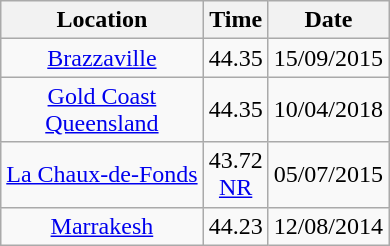<table class="wikitable" style= "text-align: center">
<tr>
<th>Location</th>
<th>Time</th>
<th>Date</th>
</tr>
<tr>
<td><a href='#'>Brazzaville</a></td>
<td>44.35</td>
<td>15/09/2015</td>
</tr>
<tr>
<td><a href='#'>Gold Coast<br>Queensland</a></td>
<td>44.35</td>
<td>10/04/2018</td>
</tr>
<tr>
<td><a href='#'>La Chaux-de-Fonds</a></td>
<td>43.72<br><a href='#'>NR</a></td>
<td>05/07/2015</td>
</tr>
<tr>
<td><a href='#'>Marrakesh</a></td>
<td>44.23</td>
<td>12/08/2014</td>
</tr>
</table>
